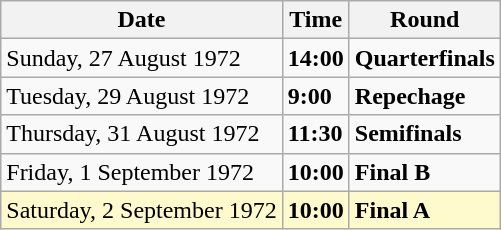<table class="wikitable">
<tr>
<th>Date</th>
<th>Time</th>
<th>Round</th>
</tr>
<tr>
<td>Sunday, 27 August 1972</td>
<td><strong>14:00</strong></td>
<td><strong>Quarterfinals</strong></td>
</tr>
<tr>
<td>Tuesday, 29 August 1972</td>
<td><strong>9:00</strong></td>
<td><strong>Repechage</strong></td>
</tr>
<tr>
<td>Thursday, 31 August 1972</td>
<td><strong>11:30</strong></td>
<td><strong>Semifinals</strong></td>
</tr>
<tr>
<td>Friday, 1 September 1972</td>
<td><strong>10:00</strong></td>
<td><strong>Final B</strong></td>
</tr>
<tr style=background:lemonchiffon>
<td>Saturday, 2 September 1972</td>
<td><strong>10:00</strong></td>
<td><strong>Final A</strong></td>
</tr>
</table>
